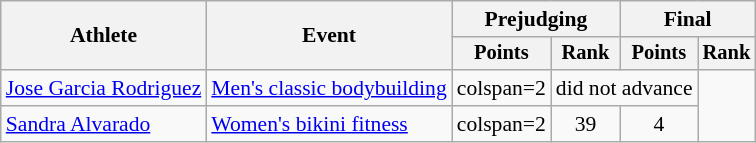<table class=wikitable style="font-size:90%">
<tr>
<th rowspan="2">Athlete</th>
<th rowspan="2">Event</th>
<th colspan="2">Prejudging</th>
<th colspan="2">Final</th>
</tr>
<tr style="font-size:95%">
<th>Points</th>
<th>Rank</th>
<th>Points</th>
<th>Rank</th>
</tr>
<tr align=center>
<td align=left><a href='#'>Jose Garcia Rodriguez</a></td>
<td align=left><a href='#'>Men's classic bodybuilding</a></td>
<td>colspan=2 </td>
<td colspan=2>did not advance</td>
</tr>
<tr align=center>
<td align=left><a href='#'>Sandra Alvarado</a></td>
<td align=left><a href='#'>Women's bikini fitness</a></td>
<td>colspan=2 </td>
<td>39</td>
<td>4</td>
</tr>
</table>
